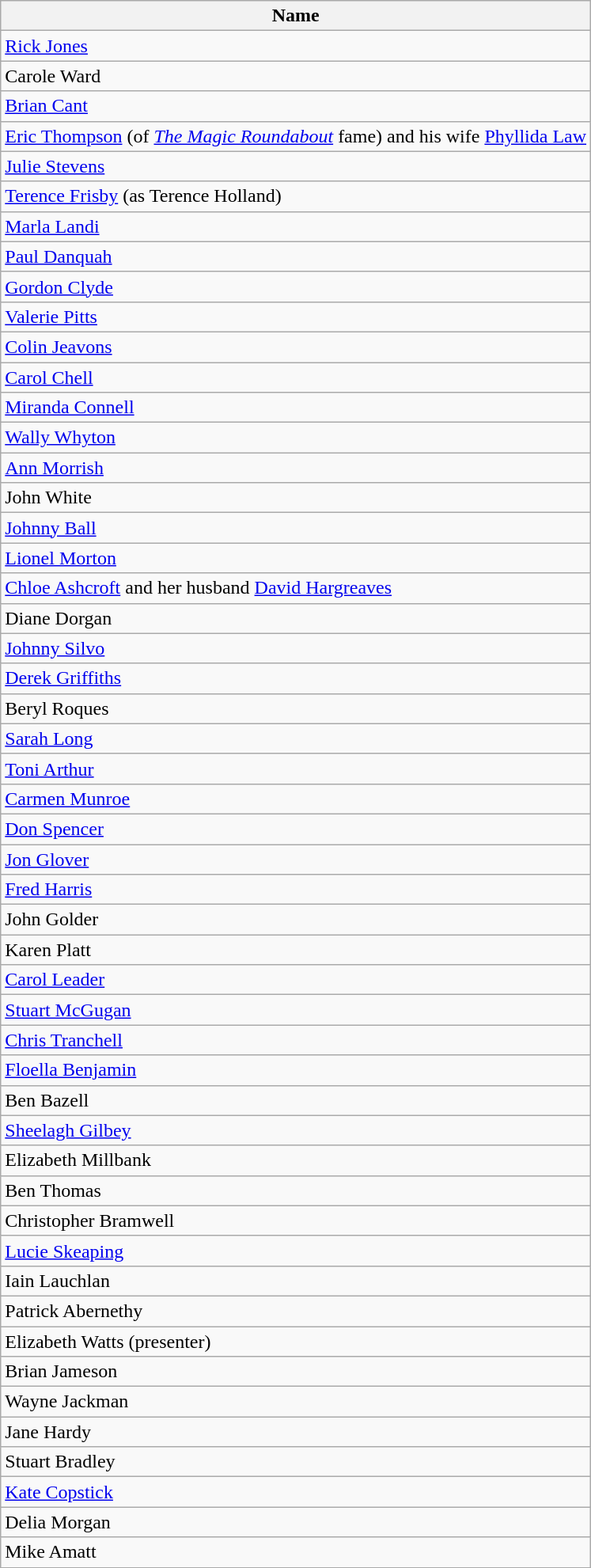<table class="wikitable">
<tr>
<th>Name</th>
</tr>
<tr>
<td><a href='#'>Rick Jones</a></td>
</tr>
<tr>
<td>Carole Ward</td>
</tr>
<tr>
<td><a href='#'>Brian Cant</a></td>
</tr>
<tr>
<td><a href='#'>Eric Thompson</a> (of <em><a href='#'>The Magic Roundabout</a></em> fame) and his wife <a href='#'>Phyllida Law</a></td>
</tr>
<tr>
<td><a href='#'>Julie Stevens</a></td>
</tr>
<tr>
<td><a href='#'>Terence Frisby</a> (as Terence Holland)</td>
</tr>
<tr>
<td><a href='#'>Marla Landi</a></td>
</tr>
<tr>
<td><a href='#'>Paul Danquah</a></td>
</tr>
<tr>
<td><a href='#'>Gordon Clyde</a></td>
</tr>
<tr>
<td><a href='#'>Valerie Pitts</a></td>
</tr>
<tr>
<td><a href='#'>Colin Jeavons</a></td>
</tr>
<tr>
<td><a href='#'>Carol Chell</a></td>
</tr>
<tr>
<td><a href='#'>Miranda Connell</a></td>
</tr>
<tr>
<td><a href='#'>Wally Whyton</a></td>
</tr>
<tr>
<td><a href='#'>Ann Morrish</a></td>
</tr>
<tr>
<td>John White</td>
</tr>
<tr>
<td><a href='#'>Johnny Ball</a></td>
</tr>
<tr>
<td><a href='#'>Lionel Morton</a></td>
</tr>
<tr>
<td><a href='#'>Chloe Ashcroft</a> and her husband <a href='#'>David Hargreaves</a></td>
</tr>
<tr>
<td>Diane Dorgan</td>
</tr>
<tr>
<td><a href='#'>Johnny Silvo</a></td>
</tr>
<tr>
<td><a href='#'>Derek Griffiths</a></td>
</tr>
<tr>
<td>Beryl Roques</td>
</tr>
<tr>
<td><a href='#'>Sarah Long</a></td>
</tr>
<tr>
<td><a href='#'>Toni Arthur</a></td>
</tr>
<tr>
<td><a href='#'>Carmen Munroe</a></td>
</tr>
<tr>
<td><a href='#'>Don Spencer</a></td>
</tr>
<tr>
<td><a href='#'>Jon Glover</a></td>
</tr>
<tr>
<td><a href='#'>Fred Harris</a></td>
</tr>
<tr>
<td>John Golder</td>
</tr>
<tr>
<td>Karen Platt</td>
</tr>
<tr>
<td><a href='#'>Carol Leader</a></td>
</tr>
<tr>
<td><a href='#'>Stuart McGugan</a></td>
</tr>
<tr>
<td><a href='#'>Chris Tranchell</a></td>
</tr>
<tr>
<td><a href='#'>Floella Benjamin</a></td>
</tr>
<tr>
<td>Ben Bazell</td>
</tr>
<tr>
<td><a href='#'>Sheelagh Gilbey</a></td>
</tr>
<tr>
<td>Elizabeth Millbank</td>
</tr>
<tr>
<td>Ben Thomas</td>
</tr>
<tr>
<td>Christopher Bramwell</td>
</tr>
<tr>
<td><a href='#'>Lucie Skeaping</a></td>
</tr>
<tr>
<td>Iain Lauchlan</td>
</tr>
<tr>
<td>Patrick Abernethy</td>
</tr>
<tr>
<td>Elizabeth Watts (presenter)</td>
</tr>
<tr>
<td>Brian Jameson</td>
</tr>
<tr>
<td>Wayne Jackman</td>
</tr>
<tr>
<td>Jane Hardy</td>
</tr>
<tr>
<td>Stuart Bradley</td>
</tr>
<tr>
<td><a href='#'>Kate Copstick</a></td>
</tr>
<tr>
<td>Delia Morgan</td>
</tr>
<tr>
<td>Mike Amatt</td>
</tr>
</table>
